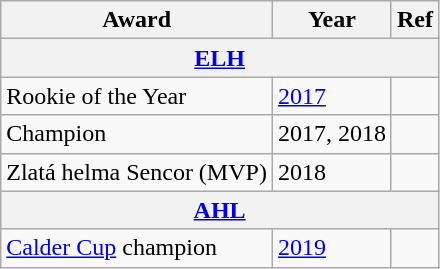<table class="wikitable">
<tr>
<th>Award</th>
<th>Year</th>
<th>Ref</th>
</tr>
<tr>
<th colspan="3"><a href='#'>ELH</a></th>
</tr>
<tr>
<td>Rookie of the Year</td>
<td><a href='#'>2017</a></td>
<td></td>
</tr>
<tr>
<td>Champion</td>
<td>2017, 2018</td>
<td></td>
</tr>
<tr>
<td>Zlatá helma Sencor (MVP)</td>
<td>2018</td>
<td></td>
</tr>
<tr>
<th colspan="3"><a href='#'>AHL</a></th>
</tr>
<tr>
<td><a href='#'>Calder Cup</a> champion</td>
<td><a href='#'>2019</a></td>
<td></td>
</tr>
</table>
